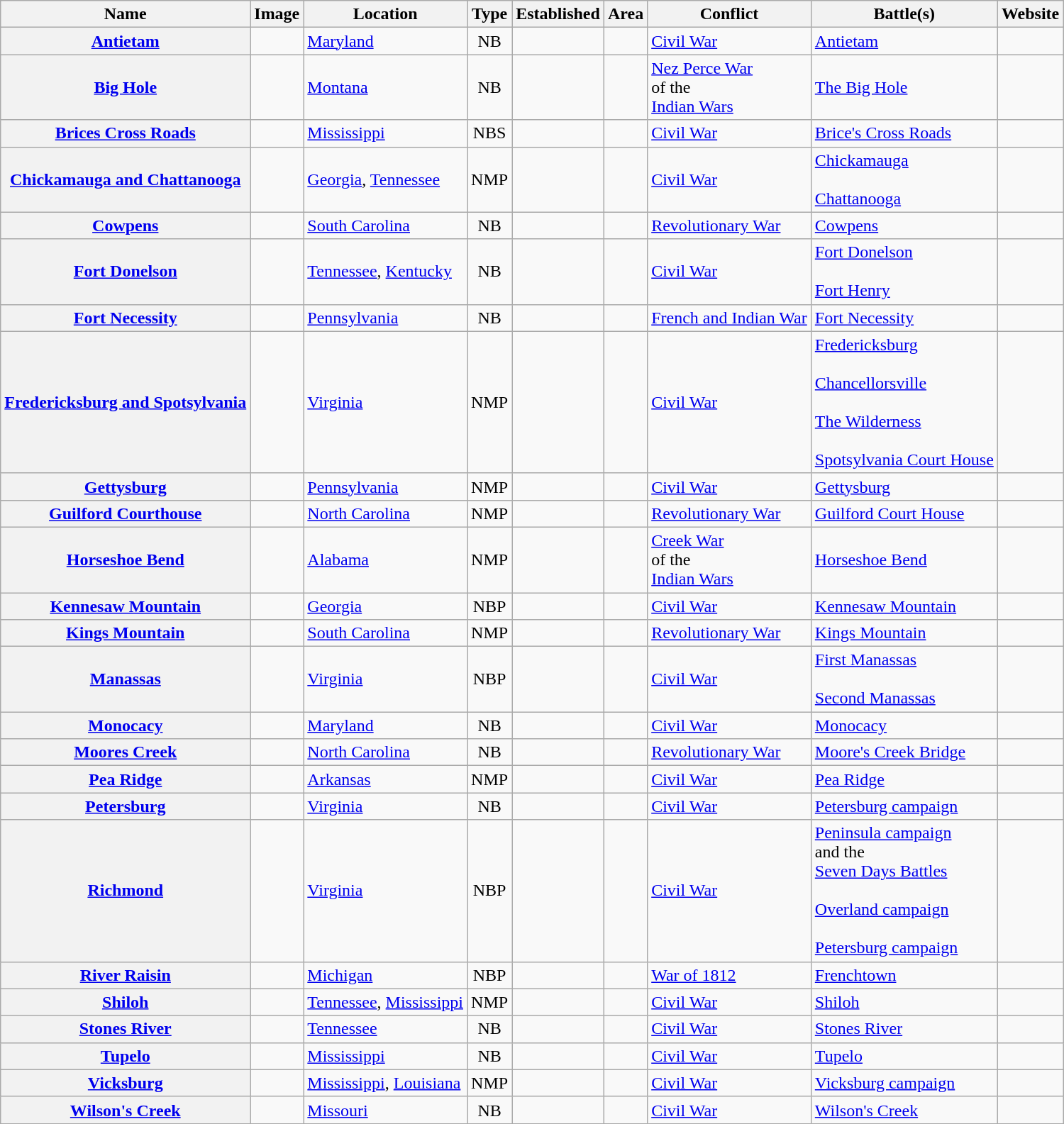<table class="wikitable sortable">
<tr>
<th scope="col">Name</th>
<th scope="col" class="unsortable">Image</th>
<th scope="col">Location</th>
<th scope="col">Type</th>
<th scope="col">Established</th>
<th scope="col">Area</th>
<th scope="col">Conflict</th>
<th scope="col">Battle(s)</th>
<th scope="col">Website</th>
</tr>
<tr>
<th scope="row"><a href='#'>Antietam</a></th>
<td></td>
<td><a href='#'>Maryland</a><br><small></small></td>
<td style="text-align:center">NB</td>
<td></td>
<td></td>
<td><a href='#'>Civil War</a></td>
<td><a href='#'>Antietam</a></td>
<td></td>
</tr>
<tr>
<th scope="row"><a href='#'>Big Hole</a></th>
<td></td>
<td><a href='#'>Montana</a><br><small></small></td>
<td style="text-align:center">NB</td>
<td></td>
<td></td>
<td><a href='#'>Nez Perce War</a><br>of the<br><a href='#'>Indian Wars</a></td>
<td><a href='#'>The Big Hole</a></td>
<td></td>
</tr>
<tr>
<th scope="row"><a href='#'>Brices Cross Roads</a></th>
<td></td>
<td><a href='#'>Mississippi</a><br><small></small></td>
<td style="text-align:center">NBS</td>
<td></td>
<td></td>
<td><a href='#'>Civil War</a></td>
<td><a href='#'>Brice's Cross Roads</a></td>
<td></td>
</tr>
<tr>
<th scope="row"><a href='#'>Chickamauga and Chattanooga</a></th>
<td></td>
<td><a href='#'>Georgia</a>, <a href='#'>Tennessee</a><br><small></small></td>
<td style="text-align:center">NMP</td>
<td></td>
<td></td>
<td><a href='#'>Civil War</a></td>
<td><a href='#'>Chickamauga</a><br><br><a href='#'>Chattanooga</a></td>
<td></td>
</tr>
<tr>
<th scope="row"><a href='#'>Cowpens</a></th>
<td></td>
<td><a href='#'>South Carolina</a><br><small></small></td>
<td style="text-align:center">NB</td>
<td></td>
<td></td>
<td><a href='#'>Revolutionary War</a></td>
<td><a href='#'>Cowpens</a></td>
<td></td>
</tr>
<tr>
<th scope="row"><a href='#'>Fort Donelson</a></th>
<td></td>
<td><a href='#'>Tennessee</a>, <a href='#'>Kentucky</a><br><small></small></td>
<td style="text-align:center">NB</td>
<td></td>
<td></td>
<td><a href='#'>Civil War</a></td>
<td><a href='#'>Fort Donelson</a><br><br><a href='#'>Fort Henry</a></td>
<td></td>
</tr>
<tr>
<th scope="row"><a href='#'>Fort Necessity</a></th>
<td></td>
<td><a href='#'>Pennsylvania</a><br><small></small></td>
<td style="text-align:center">NB</td>
<td></td>
<td></td>
<td><a href='#'>French and Indian War</a></td>
<td><a href='#'>Fort Necessity</a></td>
<td></td>
</tr>
<tr>
<th scope="row"><a href='#'>Fredericksburg and Spotsylvania</a></th>
<td></td>
<td><a href='#'>Virginia</a><br><small></small></td>
<td style="text-align:center">NMP</td>
<td></td>
<td></td>
<td><a href='#'>Civil War</a></td>
<td><a href='#'>Fredericksburg</a><br><br><a href='#'>Chancellorsville</a><br><br><a href='#'>The Wilderness</a><br><br><a href='#'>Spotsylvania Court House</a></td>
<td></td>
</tr>
<tr>
<th scope="row"><a href='#'>Gettysburg</a></th>
<td></td>
<td><a href='#'>Pennsylvania</a><br><small></small></td>
<td style="text-align:center">NMP</td>
<td></td>
<td></td>
<td><a href='#'>Civil War</a></td>
<td><a href='#'>Gettysburg</a></td>
<td></td>
</tr>
<tr>
<th scope="row"><a href='#'>Guilford Courthouse</a></th>
<td></td>
<td><a href='#'>North Carolina</a><br><small></small></td>
<td style="text-align:center">NMP</td>
<td></td>
<td></td>
<td><a href='#'>Revolutionary War</a></td>
<td><a href='#'>Guilford Court House</a></td>
<td></td>
</tr>
<tr>
<th scope="row"><a href='#'>Horseshoe Bend</a></th>
<td></td>
<td><a href='#'>Alabama</a><br><small></small></td>
<td style="text-align:center">NMP</td>
<td></td>
<td></td>
<td><a href='#'>Creek War</a><br>of the<br><a href='#'>Indian Wars</a></td>
<td><a href='#'>Horseshoe Bend</a></td>
<td></td>
</tr>
<tr>
<th scope="row"><a href='#'>Kennesaw Mountain</a></th>
<td></td>
<td><a href='#'>Georgia</a><br><small></small></td>
<td style="text-align:center">NBP</td>
<td></td>
<td></td>
<td><a href='#'>Civil War</a></td>
<td><a href='#'>Kennesaw Mountain</a></td>
<td></td>
</tr>
<tr>
<th scope="row"><a href='#'>Kings Mountain</a></th>
<td></td>
<td><a href='#'>South Carolina</a><br><small></small></td>
<td style="text-align:center">NMP</td>
<td></td>
<td></td>
<td><a href='#'>Revolutionary War</a></td>
<td><a href='#'>Kings Mountain</a></td>
<td></td>
</tr>
<tr>
<th scope="row"><a href='#'>Manassas</a></th>
<td></td>
<td><a href='#'>Virginia</a><br><small></small></td>
<td style="text-align:center">NBP</td>
<td></td>
<td></td>
<td><a href='#'>Civil War</a></td>
<td><a href='#'>First Manassas</a><br><br><a href='#'>Second Manassas</a></td>
<td></td>
</tr>
<tr>
<th scope="row"><a href='#'>Monocacy</a></th>
<td></td>
<td><a href='#'>Maryland</a><br><small></small></td>
<td style="text-align:center">NB</td>
<td></td>
<td></td>
<td><a href='#'>Civil War</a></td>
<td><a href='#'>Monocacy</a></td>
<td></td>
</tr>
<tr>
<th scope="row"><a href='#'>Moores Creek</a></th>
<td></td>
<td><a href='#'>North Carolina</a><br><small></small></td>
<td style="text-align:center">NB</td>
<td></td>
<td></td>
<td><a href='#'>Revolutionary War</a></td>
<td><a href='#'>Moore's Creek Bridge</a></td>
<td></td>
</tr>
<tr>
<th scope="row"><a href='#'>Pea Ridge</a></th>
<td></td>
<td><a href='#'>Arkansas</a><br><small></small></td>
<td style="text-align:center">NMP</td>
<td></td>
<td></td>
<td><a href='#'>Civil War</a></td>
<td><a href='#'>Pea Ridge</a></td>
<td></td>
</tr>
<tr>
<th scope="row"><a href='#'>Petersburg</a></th>
<td></td>
<td><a href='#'>Virginia</a><br><small></small></td>
<td style="text-align:center">NB</td>
<td></td>
<td></td>
<td><a href='#'>Civil War</a></td>
<td><a href='#'>Petersburg campaign</a></td>
<td></td>
</tr>
<tr>
<th scope="row"><a href='#'>Richmond</a></th>
<td></td>
<td><a href='#'>Virginia</a><br><small></small></td>
<td style="text-align:center">NBP</td>
<td></td>
<td></td>
<td><a href='#'>Civil War</a></td>
<td><a href='#'>Peninsula campaign</a><br>and the<br><a href='#'>Seven Days Battles</a><br><br><a href='#'>Overland campaign</a><br><br><a href='#'>Petersburg campaign</a></td>
<td></td>
</tr>
<tr>
<th scope="row"><a href='#'>River Raisin</a></th>
<td></td>
<td><a href='#'>Michigan</a><br><small></small></td>
<td style="text-align:center">NBP</td>
<td></td>
<td></td>
<td><a href='#'>War of 1812</a></td>
<td><a href='#'>Frenchtown</a></td>
<td></td>
</tr>
<tr>
<th scope="row"><a href='#'>Shiloh</a></th>
<td></td>
<td><a href='#'>Tennessee</a>, <a href='#'>Mississippi</a><br><small></small></td>
<td style="text-align:center">NMP</td>
<td></td>
<td></td>
<td><a href='#'>Civil War</a></td>
<td><a href='#'>Shiloh</a></td>
<td></td>
</tr>
<tr>
<th scope="row"><a href='#'>Stones River</a></th>
<td></td>
<td><a href='#'>Tennessee</a><br><small></small></td>
<td style="text-align:center">NB</td>
<td></td>
<td></td>
<td><a href='#'>Civil War</a></td>
<td><a href='#'>Stones River</a></td>
<td></td>
</tr>
<tr>
<th scope="row"><a href='#'>Tupelo</a></th>
<td></td>
<td><a href='#'>Mississippi</a><br><small></small></td>
<td style="text-align:center">NB</td>
<td></td>
<td></td>
<td><a href='#'>Civil War</a></td>
<td><a href='#'>Tupelo</a></td>
<td></td>
</tr>
<tr>
<th scope="row"><a href='#'>Vicksburg</a></th>
<td></td>
<td><a href='#'>Mississippi</a>, <a href='#'>Louisiana</a><br><small></small></td>
<td style="text-align:center">NMP</td>
<td></td>
<td></td>
<td><a href='#'>Civil War</a></td>
<td><a href='#'>Vicksburg campaign</a></td>
<td></td>
</tr>
<tr>
<th scope="row"><a href='#'>Wilson's Creek</a></th>
<td></td>
<td><a href='#'>Missouri</a><br><small></small></td>
<td style="text-align:center">NB</td>
<td></td>
<td></td>
<td><a href='#'>Civil War</a></td>
<td><a href='#'>Wilson's Creek</a></td>
<td></td>
</tr>
</table>
